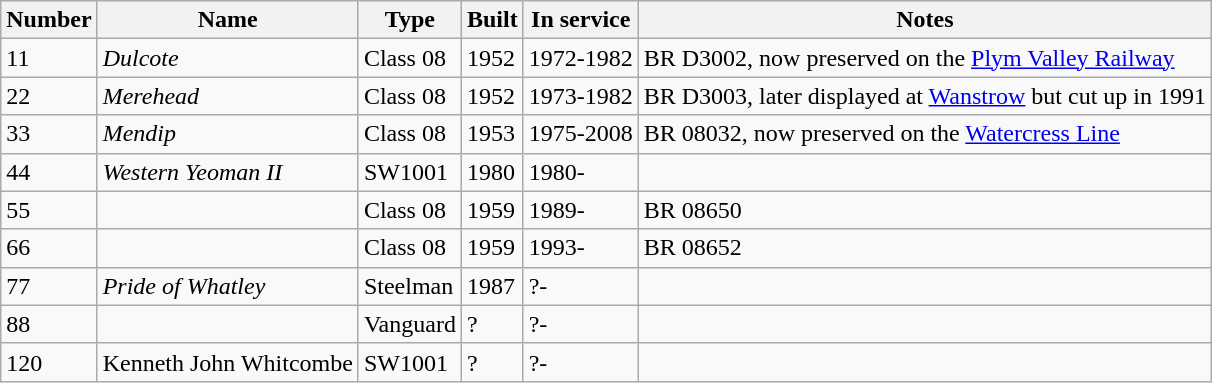<table class="wikitable">
<tr>
<th>Number</th>
<th>Name</th>
<th>Type</th>
<th>Built</th>
<th>In service</th>
<th>Notes</th>
</tr>
<tr>
<td>11</td>
<td><em>Dulcote</em></td>
<td>Class 08</td>
<td>1952</td>
<td>1972-1982</td>
<td>BR D3002, now preserved on the <a href='#'>Plym Valley Railway</a></td>
</tr>
<tr>
<td>22</td>
<td><em>Merehead</em></td>
<td>Class 08</td>
<td>1952</td>
<td>1973-1982</td>
<td>BR D3003, later displayed at <a href='#'>Wanstrow</a> but cut up in 1991</td>
</tr>
<tr>
<td>33</td>
<td><em>Mendip</em></td>
<td>Class 08</td>
<td>1953</td>
<td>1975-2008</td>
<td>BR 08032, now preserved on the <a href='#'>Watercress Line</a></td>
</tr>
<tr>
<td>44</td>
<td><em>Western Yeoman II</em></td>
<td>SW1001</td>
<td>1980</td>
<td>1980-</td>
<td></td>
</tr>
<tr>
<td>55</td>
<td></td>
<td>Class 08</td>
<td>1959</td>
<td>1989-</td>
<td>BR 08650</td>
</tr>
<tr>
<td>66</td>
<td></td>
<td>Class 08</td>
<td>1959</td>
<td>1993-</td>
<td>BR 08652</td>
</tr>
<tr>
<td>77</td>
<td><em>Pride of Whatley</em></td>
<td>Steelman</td>
<td>1987</td>
<td>?-</td>
<td></td>
</tr>
<tr>
<td>88</td>
<td></td>
<td>Vanguard</td>
<td>?</td>
<td>?-</td>
<td></td>
</tr>
<tr>
<td>120</td>
<td>Kenneth John Whitcombe</td>
<td>SW1001</td>
<td>?</td>
<td>?-</td>
<td></td>
</tr>
</table>
